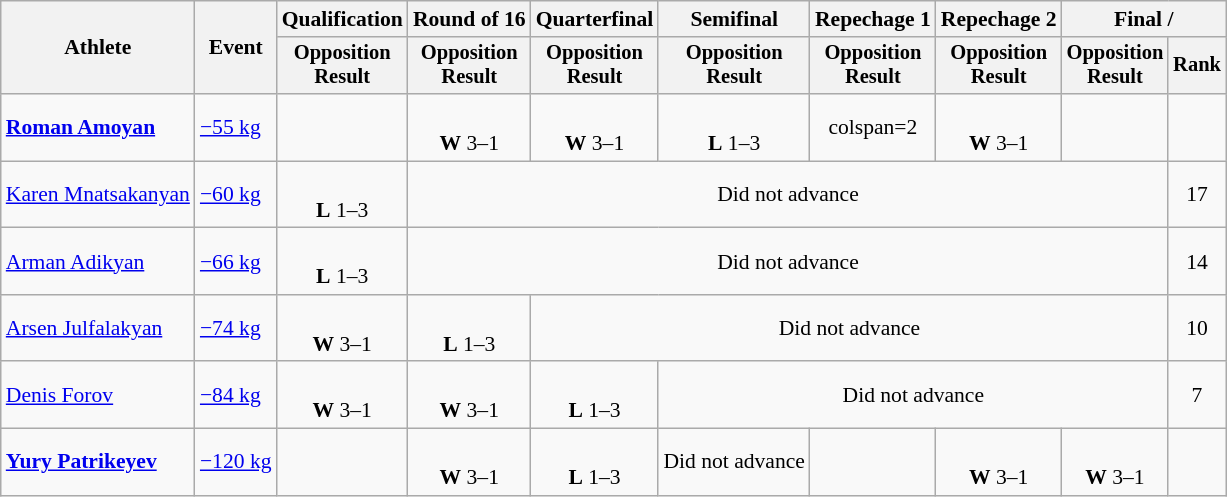<table class="wikitable" style="font-size:90%">
<tr>
<th rowspan="2">Athlete</th>
<th rowspan="2">Event</th>
<th>Qualification</th>
<th>Round of 16</th>
<th>Quarterfinal</th>
<th>Semifinal</th>
<th>Repechage 1</th>
<th>Repechage 2</th>
<th colspan=2>Final / </th>
</tr>
<tr style="font-size: 95%">
<th>Opposition<br>Result</th>
<th>Opposition<br>Result</th>
<th>Opposition<br>Result</th>
<th>Opposition<br>Result</th>
<th>Opposition<br>Result</th>
<th>Opposition<br>Result</th>
<th>Opposition<br>Result</th>
<th>Rank</th>
</tr>
<tr align=center>
<td align=left><strong><a href='#'>Roman Amoyan</a></strong></td>
<td align=left><a href='#'>−55 kg</a></td>
<td></td>
<td><br><strong>W</strong> 3–1 <sup></sup></td>
<td><br><strong>W</strong> 3–1 <sup></sup></td>
<td><br> <strong>L</strong> 1–3 <sup></sup></td>
<td>colspan=2 </td>
<td><br><strong>W</strong> 3–1 <sup></sup></td>
<td></td>
</tr>
<tr align=center>
<td align=left><a href='#'>Karen Mnatsakanyan</a></td>
<td align=left><a href='#'>−60 kg</a></td>
<td><br> <strong>L</strong> 1–3 <sup></sup></td>
<td colspan=6>Did not advance</td>
<td>17</td>
</tr>
<tr align=center>
<td align=left><a href='#'>Arman Adikyan</a></td>
<td align=left><a href='#'>−66 kg</a></td>
<td><br> <strong>L</strong> 1–3 <sup></sup></td>
<td colspan=6>Did not advance</td>
<td>14</td>
</tr>
<tr align=center>
<td align=left><a href='#'>Arsen Julfalakyan</a></td>
<td align=left><a href='#'>−74 kg</a></td>
<td><br><strong>W</strong> 3–1 <sup></sup></td>
<td><br><strong>L</strong> 1–3 <sup></sup></td>
<td colspan=5>Did not advance</td>
<td>10</td>
</tr>
<tr align=center>
<td align=left><a href='#'>Denis Forov</a></td>
<td align=left><a href='#'>−84 kg</a></td>
<td><br><strong>W</strong> 3–1 <sup></sup></td>
<td><br><strong>W</strong> 3–1 <sup></sup></td>
<td><br><strong>L</strong> 1–3 <sup></sup></td>
<td colspan=4>Did not advance</td>
<td>7</td>
</tr>
<tr align=center>
<td align=left><strong><a href='#'>Yury Patrikeyev</a></strong></td>
<td align=left><a href='#'>−120 kg</a></td>
<td></td>
<td><br><strong>W</strong> 3–1 <sup></sup></td>
<td><br><strong>L</strong> 1–3 <sup></sup></td>
<td>Did not advance</td>
<td></td>
<td><br><strong>W</strong> 3–1 <sup></sup></td>
<td><br><strong>W</strong> 3–1 <sup></sup></td>
<td></td>
</tr>
</table>
